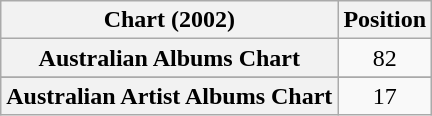<table class="wikitable sortable plainrowheaders" style="text-align:center">
<tr>
<th scope="col">Chart (2002)</th>
<th scope="col">Position</th>
</tr>
<tr>
<th scope="row">Australian Albums Chart</th>
<td>82</td>
</tr>
<tr>
</tr>
<tr>
<th scope="row">Australian Artist Albums Chart</th>
<td>17</td>
</tr>
</table>
